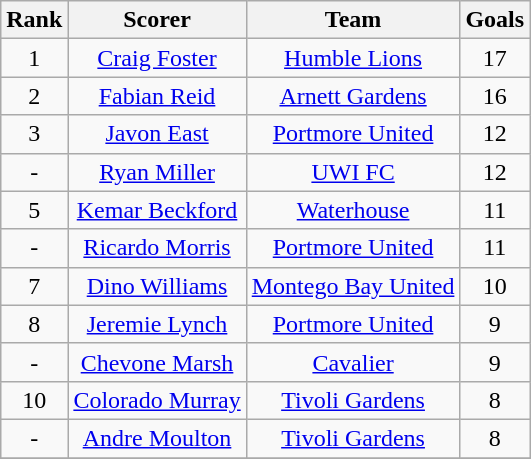<table class="wikitable" style="text-align:center">
<tr>
<th>Rank</th>
<th>Scorer</th>
<th>Team</th>
<th>Goals</th>
</tr>
<tr>
<td>1</td>
<td> <a href='#'>Craig Foster</a></td>
<td><a href='#'>Humble Lions</a></td>
<td>17</td>
</tr>
<tr>
<td>2</td>
<td> <a href='#'>Fabian Reid</a></td>
<td><a href='#'>Arnett Gardens</a></td>
<td>16</td>
</tr>
<tr>
<td>3</td>
<td> <a href='#'>Javon East</a></td>
<td><a href='#'>Portmore United</a></td>
<td>12</td>
</tr>
<tr>
<td>-</td>
<td> <a href='#'>Ryan Miller</a></td>
<td><a href='#'>UWI FC</a></td>
<td>12</td>
</tr>
<tr>
<td>5</td>
<td> <a href='#'>Kemar Beckford</a></td>
<td><a href='#'>Waterhouse</a></td>
<td>11</td>
</tr>
<tr>
<td>-</td>
<td> <a href='#'>Ricardo Morris</a></td>
<td><a href='#'>Portmore United</a></td>
<td>11</td>
</tr>
<tr>
<td>7</td>
<td> <a href='#'>Dino Williams</a></td>
<td><a href='#'>Montego Bay United</a></td>
<td>10</td>
</tr>
<tr>
<td>8</td>
<td> <a href='#'>Jeremie Lynch</a></td>
<td><a href='#'>Portmore United</a></td>
<td>9</td>
</tr>
<tr>
<td>-</td>
<td> <a href='#'>Chevone Marsh</a></td>
<td><a href='#'>Cavalier</a></td>
<td>9</td>
</tr>
<tr>
<td>10</td>
<td> <a href='#'>Colorado Murray</a></td>
<td><a href='#'>Tivoli Gardens</a></td>
<td>8</td>
</tr>
<tr>
<td>-</td>
<td> <a href='#'>Andre Moulton</a></td>
<td><a href='#'>Tivoli Gardens</a></td>
<td>8</td>
</tr>
<tr>
</tr>
</table>
